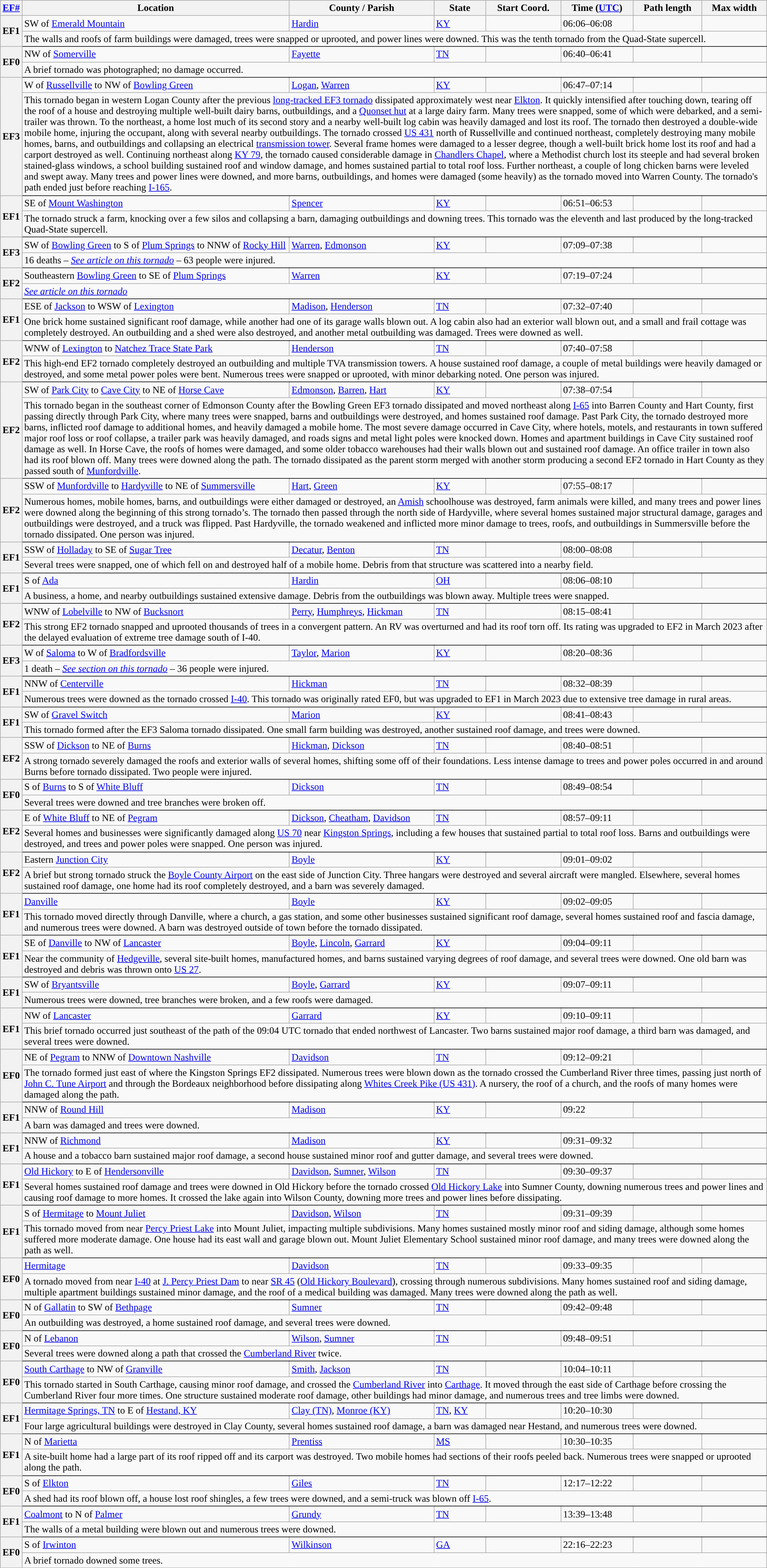<table class="wikitable sortable" style="width:100%;">
<tr>
<th scope="col" width="2%" align="center"><a href='#'>EF#</a></th>
<th scope="col" align="center" class="unsortable">Location</th>
<th scope="col" align="center" class="unsortable">County / Parish</th>
<th scope="col" align="center">State</th>
<th scope="col" align="center">Start Coord.</th>
<th scope="col" align="center">Time (<a href='#'>UTC</a>)</th>
<th scope="col" align="center">Path length</th>
<th scope="col" align="center">Max width</th>
</tr>
<tr>
<th scope="row" rowspan="2" style="background-color:#">EF1</th>
<td>SW of <a href='#'>Emerald Mountain</a></td>
<td><a href='#'>Hardin</a></td>
<td><a href='#'>KY</a></td>
<td></td>
<td>06:06–06:08</td>
<td></td>
<td></td>
</tr>
<tr class="expand-child">
<td colspan="8" style=" border-bottom: 1px solid black;">The walls and roofs of farm buildings were damaged, trees were snapped or uprooted, and power lines were downed. This was the tenth tornado from the Quad-State supercell.</td>
</tr>
<tr>
<th scope="row" rowspan="2" style="background-color:#">EF0</th>
<td>NW of <a href='#'>Somerville</a></td>
<td><a href='#'>Fayette</a></td>
<td><a href='#'>TN</a></td>
<td></td>
<td>06:40–06:41</td>
<td></td>
<td></td>
</tr>
<tr class="expand-child">
<td colspan="8" style=" border-bottom: 1px solid black;">A brief tornado was photographed; no damage occurred.</td>
</tr>
<tr>
<th scope="row" rowspan="2" style="background-color:#">EF3</th>
<td>W of <a href='#'>Russellville</a> to NW of <a href='#'>Bowling Green</a></td>
<td><a href='#'>Logan</a>, <a href='#'>Warren</a></td>
<td><a href='#'>KY</a></td>
<td></td>
<td>06:47–07:14</td>
<td></td>
<td></td>
</tr>
<tr class="expand-child">
<td colspan="8" style=" border-bottom: 1px solid black;">This tornado began in western Logan County after the previous <a href='#'>long-tracked EF3 tornado</a> dissipated approximately  west near <a href='#'>Elkton</a>. It quickly intensified after touching down, tearing off the roof of a house and destroying multiple well-built dairy barns, outbuildings, and a <a href='#'>Quonset hut</a> at a large dairy farm. Many trees were snapped, some of which were debarked, and a semi-trailer was thrown. To the northeast, a home lost much of its second story and a nearby well-built log cabin was heavily damaged and lost its roof. The tornado then destroyed a double-wide mobile home, injuring the occupant, along with several nearby outbuildings. The tornado crossed <a href='#'>US 431</a> north of Russellville and continued northeast, completely destroying many mobile homes, barns, and outbuildings and collapsing an electrical <a href='#'>transmission tower</a>. Several frame homes were damaged to a lesser degree, though a well-built brick home lost its roof and had a carport destroyed as well. Continuing northeast along <a href='#'>KY 79</a>, the tornado caused considerable damage in <a href='#'>Chandlers Chapel</a>, where a Methodist church lost its steeple and had several broken stained-glass windows, a school building sustained roof and window damage, and homes sustained partial to total roof loss. Further northeast, a couple of long chicken barns were leveled and swept away. Many trees and power lines were downed, and more barns, outbuildings, and homes were damaged (some heavily) as the tornado moved into Warren County. The tornado's path ended just before reaching <a href='#'>I-165</a>.</td>
</tr>
<tr>
<th scope="row" rowspan="2" style="background-color:#">EF1</th>
<td>SE of <a href='#'>Mount Washington</a></td>
<td><a href='#'>Spencer</a></td>
<td><a href='#'>KY</a></td>
<td></td>
<td>06:51–06:53</td>
<td></td>
<td></td>
</tr>
<tr class="expand-child">
<td colspan="8" style=" border-bottom: 1px solid black;">The tornado struck a farm, knocking over a few silos and collapsing a barn, damaging outbuildings and downing trees. This tornado was the eleventh and last produced by the long-tracked Quad-State supercell.</td>
</tr>
<tr>
<th scope="row" rowspan="2" style="background-color:#">EF3</th>
<td>SW of <a href='#'>Bowling Green</a> to S of <a href='#'>Plum Springs</a> to NNW of <a href='#'>Rocky Hill</a></td>
<td><a href='#'>Warren</a>, <a href='#'>Edmonson</a></td>
<td><a href='#'>KY</a></td>
<td></td>
<td>07:09–07:38</td>
<td></td>
<td></td>
</tr>
<tr class="expand-child">
<td colspan="8" style=" border-bottom: 1px solid black;">16 deaths – <em><a href='#'>See article on this tornado</a></em> – 63 people were injured.</td>
</tr>
<tr>
<th scope="row" rowspan="2" style="background-color:#">EF2</th>
<td>Southeastern <a href='#'>Bowling Green</a> to SE of <a href='#'>Plum Springs</a></td>
<td><a href='#'>Warren</a></td>
<td><a href='#'>KY</a></td>
<td></td>
<td>07:19–07:24</td>
<td></td>
<td></td>
</tr>
<tr class="expand-child">
<td colspan="8" style=" border-bottom: 1px solid black;"><em><a href='#'>See article on this tornado</a></em></td>
</tr>
<tr>
<th scope="row" rowspan="2" style="background-color:#">EF1</th>
<td>ESE of <a href='#'>Jackson</a> to WSW of <a href='#'>Lexington</a></td>
<td><a href='#'>Madison</a>, <a href='#'>Henderson</a></td>
<td><a href='#'>TN</a></td>
<td></td>
<td>07:32–07:40</td>
<td></td>
<td></td>
</tr>
<tr class="expand-child">
<td colspan="8" style=" border-bottom: 1px solid black;">One brick home sustained significant roof damage, while another had one of its garage walls blown out. A log cabin also had an exterior wall blown out, and a small and frail cottage was completely destroyed. An outbuilding and a shed were also destroyed, and another metal outbuilding was damaged. Trees were downed as well.</td>
</tr>
<tr>
<th scope="row" rowspan="2" style="background-color:#">EF2</th>
<td>WNW of <a href='#'>Lexington</a> to <a href='#'>Natchez Trace State Park</a></td>
<td><a href='#'>Henderson</a></td>
<td><a href='#'>TN</a></td>
<td></td>
<td>07:40–07:58</td>
<td></td>
<td></td>
</tr>
<tr class="expand-child">
<td colspan="8" style=" border-bottom: 1px solid black;">This high-end EF2 tornado completely destroyed an outbuilding and multiple TVA transmission towers. A house sustained roof damage, a couple of metal buildings were heavily damaged or destroyed, and some metal power poles were bent. Numerous trees were snapped or uprooted, with minor debarking noted. One person was injured.</td>
</tr>
<tr>
<th scope="row" rowspan="2" style="background-color:#">EF2</th>
<td>SW of <a href='#'>Park City</a> to <a href='#'>Cave City</a> to NE of <a href='#'>Horse Cave</a></td>
<td><a href='#'>Edmonson</a>, <a href='#'>Barren</a>, <a href='#'>Hart</a></td>
<td><a href='#'>KY</a></td>
<td></td>
<td>07:38–07:54</td>
<td></td>
<td></td>
</tr>
<tr class="expand-child">
<td colspan="8" style=" border-bottom: 1px solid black;">This tornado began in the southeast corner of Edmonson County after the Bowling Green EF3 tornado dissipated and moved northeast along <a href='#'>I-65</a> into Barren County and Hart County, first passing directly through Park City, where many trees were snapped, barns and outbuildings were destroyed, and homes sustained roof damage. Past Park City, the tornado destroyed more barns, inflicted roof damage to additional homes, and heavily damaged a mobile home. The most severe damage occurred in Cave City, where hotels, motels, and restaurants in town suffered major roof loss or roof collapse, a trailer park was heavily damaged, and roads signs and metal light poles were knocked down. Homes and apartment buildings in Cave City sustained roof damage as well. In Horse Cave, the roofs of homes were damaged, and some older tobacco warehouses had their walls blown out and sustained roof damage. An office trailer in town also had its roof blown off. Many trees were downed along the path. The tornado dissipated as the parent storm merged with another storm producing a second EF2 tornado in Hart County as they passed south of <a href='#'>Munfordville</a>.</td>
</tr>
<tr>
<th scope="row" rowspan="2" style="background-color:#">EF2</th>
<td>SSW of <a href='#'>Munfordville</a> to <a href='#'>Hardyville</a> to NE of <a href='#'>Summersville</a></td>
<td><a href='#'>Hart</a>, <a href='#'>Green</a></td>
<td><a href='#'>KY</a></td>
<td></td>
<td>07:55–08:17</td>
<td></td>
<td></td>
</tr>
<tr class="expand-child">
<td colspan="8" style=" border-bottom: 1px solid black;">Numerous homes, mobile homes, barns, and outbuildings were either damaged or destroyed, an <a href='#'>Amish</a> schoolhouse was destroyed, farm animals were killed, and many trees and power lines were downed along the beginning of this strong tornado’s. The tornado then passed through the north side of Hardyville, where several homes sustained major structural damage, garages and outbuildings were destroyed, and a truck was flipped. Past Hardyville, the tornado weakened and inflicted more minor damage to trees, roofs, and outbuildings in Summersville before the tornado dissipated. One person was injured.</td>
</tr>
<tr>
<th scope="row" rowspan="2" style="background-color:#">EF1</th>
<td>SSW of <a href='#'>Holladay</a> to SE of <a href='#'>Sugar Tree</a></td>
<td><a href='#'>Decatur</a>, <a href='#'>Benton</a></td>
<td><a href='#'>TN</a></td>
<td></td>
<td>08:00–08:08</td>
<td></td>
<td></td>
</tr>
<tr class="expand-child">
<td colspan="8" style=" border-bottom: 1px solid black;">Several trees were snapped, one of which fell on and destroyed half of a mobile home. Debris from that structure was scattered into a nearby field.</td>
</tr>
<tr>
<th scope="row" rowspan="2" style="background-color:#">EF1</th>
<td>S of <a href='#'>Ada</a></td>
<td><a href='#'>Hardin</a></td>
<td><a href='#'>OH</a></td>
<td></td>
<td>08:06–08:10</td>
<td></td>
<td></td>
</tr>
<tr class="expand-child">
<td colspan="8" style=" border-bottom: 1px solid black;">A business, a home, and nearby outbuildings sustained extensive damage. Debris from the outbuildings was blown  away. Multiple trees were snapped.</td>
</tr>
<tr>
<th scope="row" rowspan="2" style="background-color:#">EF2</th>
<td>WNW of <a href='#'>Lobelville</a> to NW of <a href='#'>Bucksnort</a></td>
<td><a href='#'>Perry</a>, <a href='#'>Humphreys</a>, <a href='#'>Hickman</a></td>
<td><a href='#'>TN</a></td>
<td></td>
<td>08:15–08:41</td>
<td></td>
<td></td>
</tr>
<tr class="expand-child">
<td colspan="8" style=" border-bottom: 1px solid black;">This strong EF2 tornado snapped and uprooted thousands of trees in a convergent pattern. An RV was overturned and had its roof torn off. Its rating was upgraded to EF2 in March 2023 after the delayed evaluation of extreme tree damage south of I-40.</td>
</tr>
<tr>
<th scope="row" rowspan="2" style="background-color:#">EF3</th>
<td>W of <a href='#'>Saloma</a> to W of <a href='#'>Bradfordsville</a></td>
<td><a href='#'>Taylor</a>, <a href='#'>Marion</a></td>
<td><a href='#'>KY</a></td>
<td></td>
<td>08:20–08:36</td>
<td></td>
<td></td>
</tr>
<tr class="expand-child">
<td colspan="8" style=" border-bottom: 1px solid black;">1 death – <em><a href='#'>See section on this tornado</a></em> – 36 people were injured.</td>
</tr>
<tr>
<th scope="row" rowspan="2" style="background-color:#">EF1</th>
<td>NNW of <a href='#'>Centerville</a></td>
<td><a href='#'>Hickman</a></td>
<td><a href='#'>TN</a></td>
<td></td>
<td>08:32–08:39</td>
<td></td>
<td></td>
</tr>
<tr class="expand-child">
<td colspan="8" style=" border-bottom: 1px solid black;">Numerous trees were downed as the tornado crossed <a href='#'>I-40</a>. This tornado was originally rated EF0, but was upgraded to EF1 in March 2023 due to extensive tree damage in rural areas.</td>
</tr>
<tr>
<th scope="row" rowspan="2" style="background-color:#">EF1</th>
<td>SW of <a href='#'>Gravel Switch</a></td>
<td><a href='#'>Marion</a></td>
<td><a href='#'>KY</a></td>
<td></td>
<td>08:41–08:43</td>
<td></td>
<td></td>
</tr>
<tr class="expand-child">
<td colspan="8" style=" border-bottom: 1px solid black;">This tornado formed after the EF3 Saloma tornado dissipated. One small farm building was destroyed, another sustained roof damage, and trees were downed.</td>
</tr>
<tr>
<th scope="row" rowspan="2" style="background-color:#">EF2</th>
<td>SSW of <a href='#'>Dickson</a> to NE of <a href='#'>Burns</a></td>
<td><a href='#'>Hickman</a>, <a href='#'>Dickson</a></td>
<td><a href='#'>TN</a></td>
<td></td>
<td>08:40–08:51</td>
<td></td>
<td></td>
</tr>
<tr class="expand-child">
<td colspan="8" style=" border-bottom: 1px solid black;">A strong tornado severely damaged the roofs and exterior walls of several homes, shifting some off of their foundations. Less intense damage to trees and power poles occurred in and around Burns before tornado dissipated. Two people were injured.</td>
</tr>
<tr>
<th scope="row" rowspan="2" style="background-color:#">EF0</th>
<td>S of <a href='#'>Burns</a> to S of <a href='#'>White Bluff</a></td>
<td><a href='#'>Dickson</a></td>
<td><a href='#'>TN</a></td>
<td></td>
<td>08:49–08:54</td>
<td></td>
<td></td>
</tr>
<tr class="expand-child">
<td colspan="8" style=" border-bottom: 1px solid black;">Several trees were downed and tree branches were broken off.</td>
</tr>
<tr>
<th scope="row" rowspan="2" style="background-color:#">EF2</th>
<td>E of <a href='#'>White Bluff</a> to NE of <a href='#'>Pegram</a></td>
<td><a href='#'>Dickson</a>, <a href='#'>Cheatham</a>, <a href='#'>Davidson</a></td>
<td><a href='#'>TN</a></td>
<td></td>
<td>08:57–09:11</td>
<td></td>
<td></td>
</tr>
<tr class="expand-child">
<td colspan="8" style=" border-bottom: 1px solid black;">Several homes and businesses were significantly damaged along <a href='#'>US 70</a> near <a href='#'>Kingston Springs</a>, including a few houses that sustained partial to total roof loss. Barns and outbuildings were destroyed, and trees and power poles were snapped. One person was injured.</td>
</tr>
<tr>
<th scope="row" rowspan="2" style="background-color:#">EF2</th>
<td>Eastern <a href='#'>Junction City</a></td>
<td><a href='#'>Boyle</a></td>
<td><a href='#'>KY</a></td>
<td></td>
<td>09:01–09:02</td>
<td></td>
<td></td>
</tr>
<tr class="expand-child">
<td colspan="8" style=" border-bottom: 1px solid black;">A brief but strong tornado struck the <a href='#'>Boyle County Airport</a> on the east side of Junction City. Three hangars were destroyed and several aircraft were mangled. Elsewhere, several homes sustained roof damage, one home had its roof completely destroyed, and a barn was severely damaged.</td>
</tr>
<tr>
<th scope="row" rowspan="2" style="background-color:#">EF1</th>
<td><a href='#'>Danville</a></td>
<td><a href='#'>Boyle</a></td>
<td><a href='#'>KY</a></td>
<td></td>
<td>09:02–09:05</td>
<td></td>
<td></td>
</tr>
<tr class="expand-child">
<td colspan="8" style=" border-bottom: 1px solid black;">This tornado moved directly through Danville, where a church, a gas station, and some other businesses sustained significant roof damage, several homes sustained roof and fascia damage, and numerous trees were downed. A barn was destroyed outside of town before the tornado dissipated.</td>
</tr>
<tr>
<th scope="row" rowspan="2" style="background-color:#">EF1</th>
<td>SE of <a href='#'>Danville</a> to NW of <a href='#'>Lancaster</a></td>
<td><a href='#'>Boyle</a>, <a href='#'>Lincoln</a>, <a href='#'>Garrard</a></td>
<td><a href='#'>KY</a></td>
<td></td>
<td>09:04–09:11</td>
<td></td>
<td></td>
</tr>
<tr class="expand-child">
<td colspan="8" style=" border-bottom: 1px solid black;">Near the community of <a href='#'>Hedgeville</a>, several site-built homes, manufactured homes, and barns sustained varying degrees of roof damage, and several trees were downed. One old barn was destroyed and debris was thrown onto <a href='#'>US 27</a>.</td>
</tr>
<tr>
<th scope="row" rowspan="2" style="background-color:#">EF1</th>
<td>SW of <a href='#'>Bryantsville</a></td>
<td><a href='#'>Boyle</a>, <a href='#'>Garrard</a></td>
<td><a href='#'>KY</a></td>
<td></td>
<td>09:07–09:11</td>
<td></td>
<td></td>
</tr>
<tr class="expand-child">
<td colspan="8" style=" border-bottom: 1px solid black;">Numerous trees were downed, tree branches were broken, and a few roofs were damaged.</td>
</tr>
<tr>
<th scope="row" rowspan="2" style="background-color:#">EF1</th>
<td>NW of <a href='#'>Lancaster</a></td>
<td><a href='#'>Garrard</a></td>
<td><a href='#'>KY</a></td>
<td></td>
<td>09:10–09:11</td>
<td></td>
<td></td>
</tr>
<tr class="expand-child">
<td colspan="8" style=" border-bottom: 1px solid black;">This brief tornado occurred just southeast of the path of the 09:04 UTC tornado that ended northwest of Lancaster. Two barns sustained major roof damage, a third barn was damaged, and several trees were downed.</td>
</tr>
<tr>
<th scope="row" rowspan="2" style="background-color:#">EF0</th>
<td>NE of <a href='#'>Pegram</a> to NNW of <a href='#'>Downtown Nashville</a></td>
<td><a href='#'>Davidson</a></td>
<td><a href='#'>TN</a></td>
<td></td>
<td>09:12–09:21</td>
<td></td>
<td></td>
</tr>
<tr class="expand-child">
<td colspan="8" style=" border-bottom: 1px solid black;">The tornado formed just east of where the Kingston Springs EF2 dissipated. Numerous trees were blown down as the tornado crossed the Cumberland River three times, passing just north of <a href='#'>John C. Tune Airport</a> and through the Bordeaux neighborhood before dissipating along <a href='#'>Whites Creek Pike (US 431)</a>. A nursery, the roof of a church, and the roofs of many homes were damaged along the path.</td>
</tr>
<tr>
<th scope="row" rowspan="2" style="background-color:#">EF1</th>
<td>NNW of <a href='#'>Round Hill</a></td>
<td><a href='#'>Madison</a></td>
<td><a href='#'>KY</a></td>
<td></td>
<td>09:22</td>
<td></td>
<td></td>
</tr>
<tr class="expand-child">
<td colspan="8" style=" border-bottom: 1px solid black;">A barn was damaged and trees were downed.</td>
</tr>
<tr>
<th scope="row" rowspan="2" style="background-color:#">EF1</th>
<td>NNW of <a href='#'>Richmond</a></td>
<td><a href='#'>Madison</a></td>
<td><a href='#'>KY</a></td>
<td></td>
<td>09:31–09:32</td>
<td></td>
<td></td>
</tr>
<tr class="expand-child">
<td colspan="8" style=" border-bottom: 1px solid black;">A house and a tobacco barn sustained major roof damage, a second house sustained minor roof and gutter damage, and several trees were downed.</td>
</tr>
<tr>
<th scope="row" rowspan="2" style="background-color:#">EF1</th>
<td><a href='#'>Old Hickory</a> to E of <a href='#'>Hendersonville</a></td>
<td><a href='#'>Davidson</a>, <a href='#'>Sumner</a>, <a href='#'>Wilson</a></td>
<td><a href='#'>TN</a></td>
<td></td>
<td>09:30–09:37</td>
<td></td>
<td></td>
</tr>
<tr class="expand-child">
<td colspan="8" style=" border-bottom: 1px solid black;">Several homes sustained roof damage and trees were downed in Old Hickory before the tornado crossed <a href='#'>Old Hickory Lake</a> into Sumner County, downing numerous trees and power lines and causing roof damage to more homes. It crossed the lake again into Wilson County, downing more trees and power lines before dissipating.</td>
</tr>
<tr>
<th scope="row" rowspan="2" style="background-color:#">EF1</th>
<td>S of <a href='#'>Hermitage</a> to <a href='#'>Mount Juliet</a></td>
<td><a href='#'>Davidson</a>, <a href='#'>Wilson</a></td>
<td><a href='#'>TN</a></td>
<td></td>
<td>09:31–09:39</td>
<td></td>
<td></td>
</tr>
<tr class="expand-child">
<td colspan="8" style=" border-bottom: 1px solid black;">This tornado moved from near <a href='#'>Percy Priest Lake</a> into Mount Juliet, impacting multiple subdivisions. Many homes sustained mostly minor roof and siding damage, although some homes suffered more moderate damage. One house had its east wall and garage blown out. Mount Juliet Elementary School sustained minor roof damage, and many trees were downed along the path as well.</td>
</tr>
<tr>
<th scope="row" rowspan="2" style="background-color:#">EF0</th>
<td><a href='#'>Hermitage</a></td>
<td><a href='#'>Davidson</a></td>
<td><a href='#'>TN</a></td>
<td></td>
<td>09:33–09:35</td>
<td></td>
<td></td>
</tr>
<tr class="expand-child">
<td colspan="8" style=" border-bottom: 1px solid black;">A tornado moved from near <a href='#'>I-40</a> at <a href='#'>J. Percy Priest Dam</a> to near <a href='#'>SR 45</a> (<a href='#'>Old Hickory Boulevard</a>), crossing through numerous subdivisions. Many homes sustained roof and siding damage, multiple apartment buildings sustained minor damage, and the roof of a medical building was damaged. Many trees were downed along the path as well.</td>
</tr>
<tr>
<th scope="row" rowspan="2" style="background-color:#">EF0</th>
<td>N of <a href='#'>Gallatin</a> to SW of <a href='#'>Bethpage</a></td>
<td><a href='#'>Sumner</a></td>
<td><a href='#'>TN</a></td>
<td></td>
<td>09:42–09:48</td>
<td></td>
<td></td>
</tr>
<tr class="expand-child">
<td colspan="8" style=" border-bottom: 1px solid black;">An outbuilding was destroyed, a home sustained roof damage, and several trees were downed.</td>
</tr>
<tr>
<th scope="row" rowspan="2" style="background-color:#">EF0</th>
<td>N of <a href='#'>Lebanon</a></td>
<td><a href='#'>Wilson</a>, <a href='#'>Sumner</a></td>
<td><a href='#'>TN</a></td>
<td></td>
<td>09:48–09:51</td>
<td></td>
<td></td>
</tr>
<tr class="expand-child">
<td colspan="8" style=" border-bottom: 1px solid black;">Several trees were downed along a path that crossed the <a href='#'>Cumberland River</a> twice.</td>
</tr>
<tr>
<th scope="row" rowspan="2" style="background-color:#">EF0</th>
<td><a href='#'>South Carthage</a> to NW of <a href='#'>Granville</a></td>
<td><a href='#'>Smith</a>, <a href='#'>Jackson</a></td>
<td><a href='#'>TN</a></td>
<td></td>
<td>10:04–10:11</td>
<td></td>
<td></td>
</tr>
<tr class="expand-child">
<td colspan="8" style=" border-bottom: 1px solid black;">This tornado started in South Carthage, causing minor roof damage, and crossed the <a href='#'>Cumberland River</a> into <a href='#'>Carthage</a>. It moved through the east side of Carthage before crossing the Cumberland River four more times. One structure sustained moderate roof damage, other buildings had minor damage, and numerous trees and tree limbs were downed.</td>
</tr>
<tr>
<th scope="row" rowspan="2" style="background-color:#">EF1</th>
<td><a href='#'>Hermitage Springs, TN</a> to E of <a href='#'>Hestand, KY</a></td>
<td><a href='#'>Clay (TN)</a>, <a href='#'>Monroe (KY)</a></td>
<td><a href='#'>TN</a>, <a href='#'>KY</a></td>
<td></td>
<td>10:20–10:30</td>
<td></td>
<td></td>
</tr>
<tr class="expand-child">
<td colspan="8" style=" border-bottom: 1px solid black;">Four large agricultural buildings were destroyed in Clay County, several homes sustained roof damage, a barn was damaged near Hestand, and numerous trees were downed.</td>
</tr>
<tr>
<th scope="row" rowspan="2" style="background-color:#">EF1</th>
<td>N of <a href='#'>Marietta</a></td>
<td><a href='#'>Prentiss</a></td>
<td><a href='#'>MS</a></td>
<td></td>
<td>10:30–10:35</td>
<td></td>
<td></td>
</tr>
<tr class="expand-child">
<td colspan="8" style=" border-bottom: 1px solid black;">A site-built home had a large part of its roof ripped off and its carport was destroyed. Two mobile homes had sections of their roofs peeled back. Numerous trees were snapped or uprooted along the path.</td>
</tr>
<tr>
<th scope="row" rowspan="2" style="background-color:#">EF0</th>
<td>S of <a href='#'>Elkton</a></td>
<td><a href='#'>Giles</a></td>
<td><a href='#'>TN</a></td>
<td></td>
<td>12:17–12:22</td>
<td></td>
<td></td>
</tr>
<tr class="expand-child">
<td colspan="8" style=" border-bottom: 1px solid black;">A shed had its roof blown off, a house lost roof shingles, a few trees were downed, and a semi-truck was blown off <a href='#'>I-65</a>.</td>
</tr>
<tr>
<th scope="row" rowspan="2" style="background-color:#">EF1</th>
<td><a href='#'>Coalmont</a> to N of <a href='#'>Palmer</a></td>
<td><a href='#'>Grundy</a></td>
<td><a href='#'>TN</a></td>
<td></td>
<td>13:39–13:48</td>
<td></td>
<td></td>
</tr>
<tr class="expand-child">
<td colspan="8" style=" border-bottom: 1px solid black;">The walls of a metal building were blown out and numerous trees were downed.</td>
</tr>
<tr>
<th scope="row" rowspan="2" style="background-color:#">EF0</th>
<td>S of <a href='#'>Irwinton</a></td>
<td><a href='#'>Wilkinson</a></td>
<td><a href='#'>GA</a></td>
<td></td>
<td>22:16–22:23</td>
<td></td>
<td></td>
</tr>
<tr class="expand-child">
<td colspan="8" style=" border-bottom: 1px solid black;">A brief tornado downed some trees.</td>
</tr>
<tr>
</tr>
</table>
